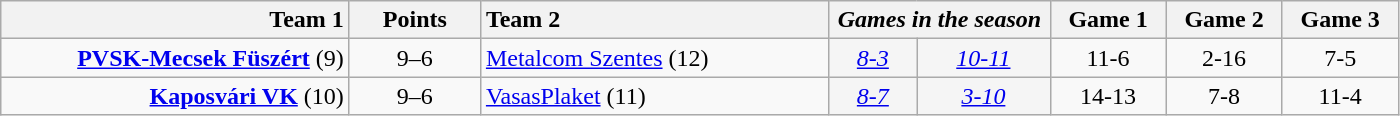<table class=wikitable style="text-align:center">
<tr>
<th style="width:225px; text-align:right;">Team 1</th>
<th style="width:80px;">Points</th>
<th style="width:225px; text-align:left;">Team 2</th>
<th colspan=2; style="width:140px;"><em>Games in the season</em></th>
<th style="width:70px;">Game 1</th>
<th style="width:70px;">Game 2</th>
<th style="width:70px;">Game 3</th>
</tr>
<tr>
<td style="text-align:right;"> <strong><a href='#'>PVSK-Mecsek Füszért</a></strong> (9)</td>
<td>9–6</td>
<td style="text-align:left;"> <a href='#'>Metalcom Szentes</a> (12)</td>
<td bgcolor=#f5f5f5><em><a href='#'>8-3</a></em></td>
<td bgcolor=#f5f5f5><em><a href='#'>10-11</a></em></td>
<td>11-6</td>
<td>2-16</td>
<td>7-5</td>
</tr>
<tr>
<td style="text-align:right;"> <strong><a href='#'>Kaposvári VK</a></strong> (10)</td>
<td>9–6</td>
<td style="text-align:left;"> <a href='#'>VasasPlaket</a> (11)</td>
<td bgcolor=#f5f5f5><em><a href='#'>8-7</a></em></td>
<td bgcolor=#f5f5f5><em><a href='#'>3-10</a></em></td>
<td>14-13</td>
<td>7-8</td>
<td>11-4</td>
</tr>
</table>
